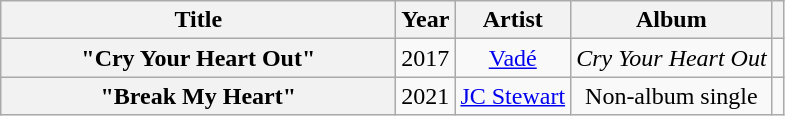<table class="wikitable plainrowheaders" style="text-align:center;">
<tr>
<th scope="col" style="width:16em;">Title</th>
<th scope="col" style="width:1em;">Year</th>
<th scope="col">Artist</th>
<th scope="col">Album</th>
<th scope="col" class="unsortable"></th>
</tr>
<tr>
<th scope="row">"Cry Your Heart Out"</th>
<td>2017</td>
<td><a href='#'>Vadé</a></td>
<td><em>Cry Your Heart Out</em></td>
<td></td>
</tr>
<tr>
<th scope="row">"Break My Heart"</th>
<td>2021</td>
<td><a href='#'>JC Stewart</a></td>
<td>Non-album single</td>
<td></td>
</tr>
</table>
